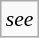<table class="wikitable floatright" style="font-size: 0.9em;">
<tr>
<td><em>see </em></td>
</tr>
</table>
